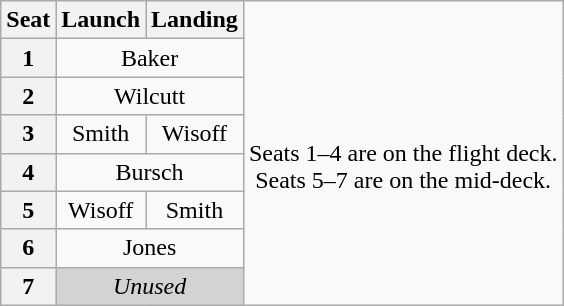<table class="wikitable" style="text-align:center">
<tr>
<th>Seat</th>
<th>Launch</th>
<th>Landing</th>
<td rowspan=8><br>Seats 1–4 are on the flight deck.<br>Seats 5–7 are on the mid-deck.</td>
</tr>
<tr>
<th>1</th>
<td colspan=2>Baker</td>
</tr>
<tr>
<th>2</th>
<td colspan=2>Wilcutt</td>
</tr>
<tr>
<th>3</th>
<td>Smith</td>
<td>Wisoff</td>
</tr>
<tr>
<th>4</th>
<td colspan=2>Bursch</td>
</tr>
<tr>
<th>5</th>
<td>Wisoff</td>
<td>Smith</td>
</tr>
<tr>
<th>6</th>
<td colspan=2>Jones</td>
</tr>
<tr>
<th>7</th>
<td colspan=2 style="background-color:lightgray"><em>Unused</em></td>
</tr>
</table>
